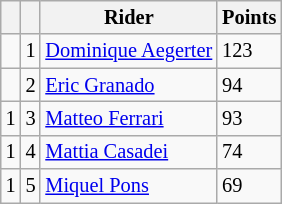<table class="wikitable" style="font-size: 85%;">
<tr>
<th></th>
<th></th>
<th>Rider</th>
<th>Points</th>
</tr>
<tr>
<td></td>
<td align=center>1</td>
<td> <a href='#'>Dominique Aegerter</a></td>
<td align=left>123</td>
</tr>
<tr>
<td></td>
<td align=center>2</td>
<td> <a href='#'>Eric Granado</a></td>
<td align=left>94</td>
</tr>
<tr>
<td> 1</td>
<td align=center>3</td>
<td> <a href='#'>Matteo Ferrari</a></td>
<td align=left>93</td>
</tr>
<tr>
<td> 1</td>
<td align=center>4</td>
<td> <a href='#'>Mattia Casadei</a></td>
<td align=left>74</td>
</tr>
<tr>
<td> 1</td>
<td align=center>5</td>
<td> <a href='#'>Miquel Pons</a></td>
<td align=left>69</td>
</tr>
</table>
